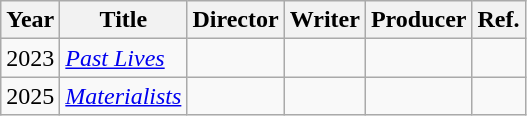<table class="wikitable">
<tr>
<th>Year</th>
<th>Title</th>
<th>Director</th>
<th>Writer</th>
<th>Producer</th>
<th>Ref.</th>
</tr>
<tr>
<td>2023</td>
<td><em><a href='#'>Past Lives</a></em></td>
<td></td>
<td></td>
<td></td>
<td></td>
</tr>
<tr>
<td>2025</td>
<td><em><a href='#'>Materialists</a></em></td>
<td></td>
<td></td>
<td></td>
<td></td>
</tr>
</table>
